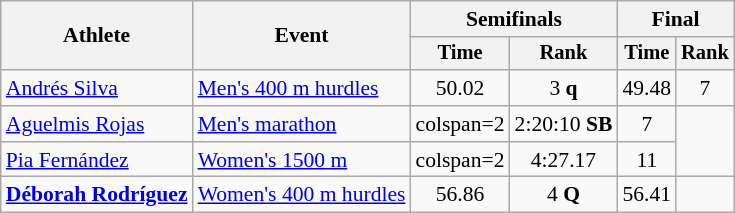<table class=wikitable style="font-size:90%;">
<tr>
<th rowspan=2>Athlete</th>
<th rowspan=2>Event</th>
<th colspan=2>Semifinals</th>
<th colspan=2>Final</th>
</tr>
<tr style="font-size:95%">
<th>Time</th>
<th>Rank</th>
<th>Time</th>
<th>Rank</th>
</tr>
<tr align=center>
<td align=left><a href='#'>Andrés Silva</a></td>
<td align=left><a href='#'>Men's 400 m hurdles</a></td>
<td>50.02</td>
<td>3 <strong>q</strong></td>
<td>49.48</td>
<td>7</td>
</tr>
<tr align=center>
<td align=left><a href='#'>Aguelmis Rojas</a></td>
<td align=left><a href='#'>Men's marathon</a></td>
<td>colspan=2 </td>
<td>2:20:10 <strong>SB</strong></td>
<td>7</td>
</tr>
<tr align=center>
<td align=left><a href='#'>Pia Fernández</a></td>
<td align=left><a href='#'>Women's 1500 m</a></td>
<td>colspan=2 </td>
<td>4:27.17</td>
<td>11</td>
</tr>
<tr align=center>
<td align=left><strong><a href='#'>Déborah Rodríguez</a></strong></td>
<td align=left><a href='#'>Women's 400 m hurdles</a></td>
<td>56.86</td>
<td>4 <strong>Q</strong></td>
<td>56.41</td>
<td></td>
</tr>
</table>
